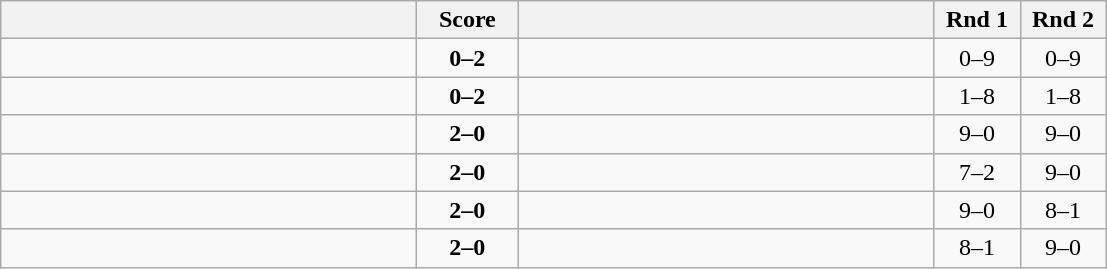<table class="wikitable" style="text-align: center;">
<tr>
<th align="right" width="270"></th>
<th width="60">Score</th>
<th align="left" width="270"></th>
<th width="50">Rnd 1</th>
<th width="50">Rnd 2</th>
</tr>
<tr>
<td align=left></td>
<td align=center><strong>0–2</strong></td>
<td align=left><strong></strong></td>
<td>0–9</td>
<td>0–9</td>
</tr>
<tr>
<td align=left></td>
<td align=center><strong>0–2</strong></td>
<td align=left><strong></strong></td>
<td>1–8</td>
<td>1–8</td>
</tr>
<tr>
<td align=left><strong></strong></td>
<td align=center><strong>2–0</strong></td>
<td align=left></td>
<td>9–0</td>
<td>9–0</td>
</tr>
<tr>
<td align=left><strong></strong></td>
<td align=center><strong>2–0</strong></td>
<td align=left></td>
<td>7–2</td>
<td>9–0</td>
</tr>
<tr>
<td align=left><strong></strong></td>
<td align=center><strong>2–0</strong></td>
<td align=left></td>
<td>9–0</td>
<td>8–1</td>
</tr>
<tr>
<td align=left><strong></strong></td>
<td align=center><strong>2–0</strong></td>
<td align=left></td>
<td>8–1</td>
<td>9–0</td>
</tr>
</table>
